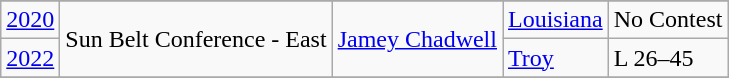<table class="wikitable">
<tr>
</tr>
<tr>
<td><a href='#'>2020</a></td>
<td rowspan="2">Sun Belt Conference - East</td>
<td rowspan="2"><a href='#'>Jamey Chadwell</a></td>
<td><a href='#'>Louisiana</a></td>
<td>No Contest</td>
</tr>
<tr>
<td><a href='#'>2022</a></td>
<td><a href='#'>Troy</a></td>
<td>L 26–45</td>
</tr>
<tr>
</tr>
</table>
